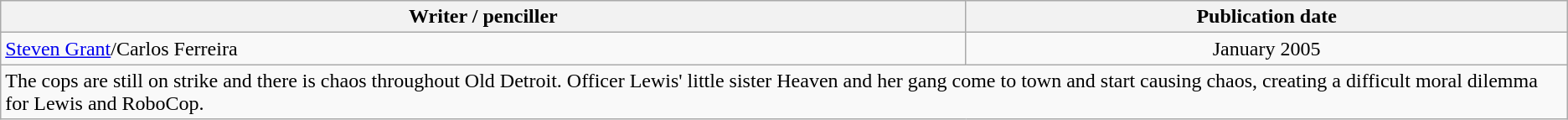<table class="wikitable">
<tr>
<th>Writer / penciller</th>
<th>Publication date</th>
</tr>
<tr>
<td><a href='#'>Steven Grant</a>/Carlos Ferreira</td>
<td align="center">January 2005</td>
</tr>
<tr>
<td colspan="6">The cops are still on strike and there is chaos throughout Old Detroit. Officer Lewis' little sister Heaven and her gang come to town and start causing chaos, creating a difficult moral dilemma for Lewis and RoboCop.</td>
</tr>
</table>
